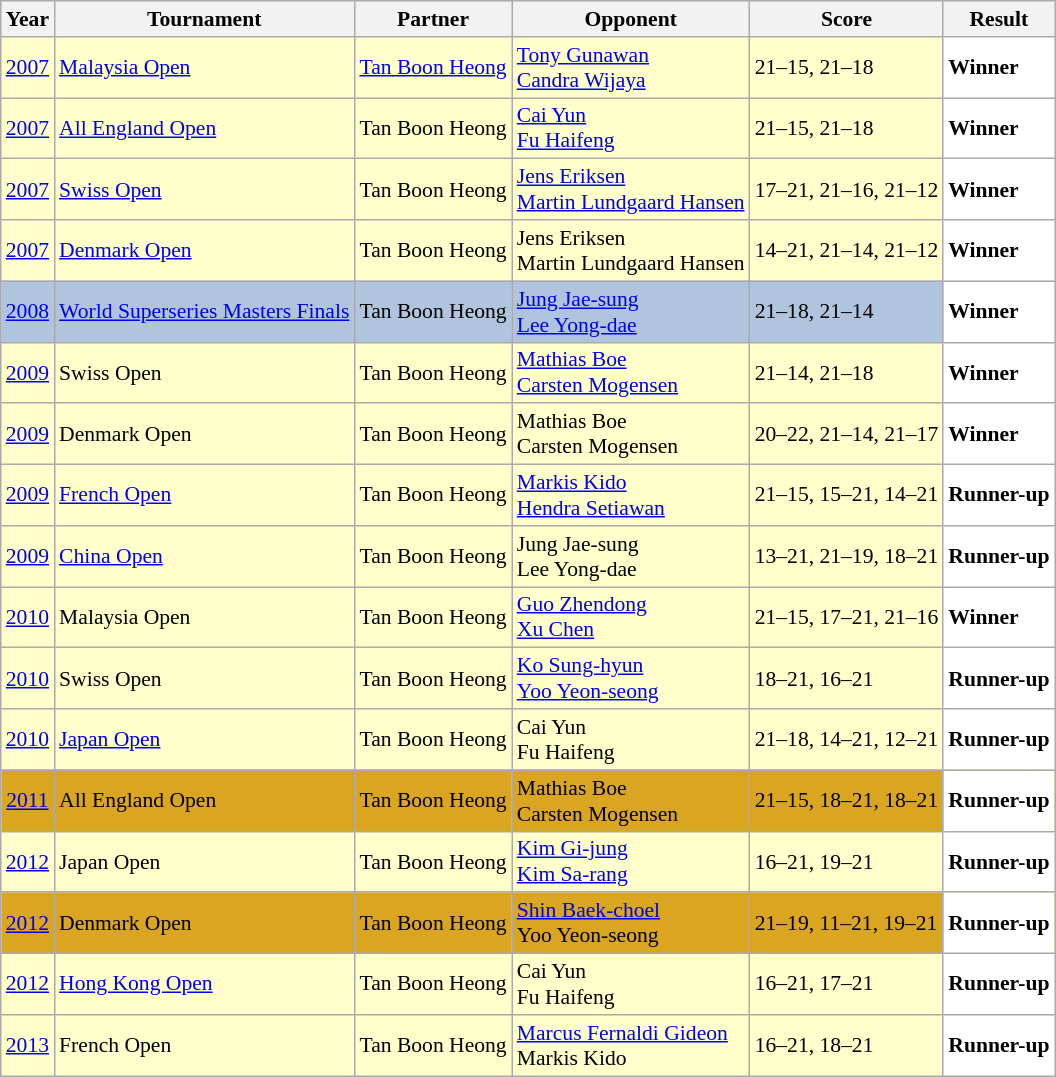<table class="sortable wikitable" style="font-size: 90%;">
<tr>
<th>Year</th>
<th>Tournament</th>
<th>Partner</th>
<th>Opponent</th>
<th>Score</th>
<th>Result</th>
</tr>
<tr style="background:#FFFFCC">
<td align="center"><a href='#'>2007</a></td>
<td align="left"><a href='#'>Malaysia Open</a></td>
<td align="left"> <a href='#'>Tan Boon Heong</a></td>
<td align="left"> <a href='#'>Tony Gunawan</a> <br>  <a href='#'>Candra Wijaya</a></td>
<td align="left">21–15, 21–18</td>
<td style="text-align:left; background:white"> <strong>Winner</strong></td>
</tr>
<tr style="background:#FFFFCC">
<td align="center"><a href='#'>2007</a></td>
<td align="left"><a href='#'>All England Open</a></td>
<td align="left"> Tan Boon Heong</td>
<td align="left"> <a href='#'>Cai Yun</a> <br>  <a href='#'>Fu Haifeng</a></td>
<td align="left">21–15, 21–18</td>
<td style="text-align:left; background:white"> <strong>Winner</strong></td>
</tr>
<tr style="background:#FFFFCC">
<td align="center"><a href='#'>2007</a></td>
<td align="left"><a href='#'>Swiss Open</a></td>
<td align="left"> Tan Boon Heong</td>
<td align="left"> <a href='#'>Jens Eriksen</a> <br>  <a href='#'>Martin Lundgaard Hansen</a></td>
<td align="left">17–21, 21–16, 21–12</td>
<td style="text-align:left; background:white"> <strong>Winner</strong></td>
</tr>
<tr style="background:#FFFFCC">
<td align="center"><a href='#'>2007</a></td>
<td align="left"><a href='#'>Denmark Open</a></td>
<td align="left"> Tan Boon Heong</td>
<td align="left"> Jens Eriksen <br>  Martin Lundgaard Hansen</td>
<td align="left">14–21, 21–14, 21–12</td>
<td style="text-align:left; background:white"> <strong>Winner</strong></td>
</tr>
<tr style="background:#B0C4DE">
<td align="center"><a href='#'>2008</a></td>
<td align="left"><a href='#'>World Superseries Masters Finals</a></td>
<td align="left"> Tan Boon Heong</td>
<td align="left"> <a href='#'>Jung Jae-sung</a> <br>  <a href='#'>Lee Yong-dae</a></td>
<td align="left">21–18, 21–14</td>
<td style="text-align:left; background:white"> <strong>Winner</strong></td>
</tr>
<tr style="background:#FFFFCC">
<td align="center"><a href='#'>2009</a></td>
<td align="left">Swiss Open</td>
<td align="left"> Tan Boon Heong</td>
<td align="left"> <a href='#'>Mathias Boe</a> <br>  <a href='#'>Carsten Mogensen</a></td>
<td align="left">21–14, 21–18</td>
<td style="text-align:left; background:white"> <strong>Winner</strong></td>
</tr>
<tr style="background:#FFFFCC">
<td align="center"><a href='#'>2009</a></td>
<td align="left">Denmark Open</td>
<td align="left"> Tan Boon Heong</td>
<td align="left"> Mathias Boe <br>  Carsten Mogensen</td>
<td align="left">20–22, 21–14, 21–17</td>
<td style="text-align:left; background:white"> <strong>Winner</strong></td>
</tr>
<tr style="background:#FFFFCC">
<td align="center"><a href='#'>2009</a></td>
<td align="left"><a href='#'>French Open</a></td>
<td align="left"> Tan Boon Heong</td>
<td align="left"> <a href='#'>Markis Kido</a> <br>  <a href='#'>Hendra Setiawan</a></td>
<td align="left">21–15, 15–21, 14–21</td>
<td style="text-align:left; background:white"> <strong>Runner-up</strong></td>
</tr>
<tr style="background:#FFFFCC">
<td align="center"><a href='#'>2009</a></td>
<td align="left"><a href='#'>China Open</a></td>
<td align="left"> Tan Boon Heong</td>
<td align="left"> Jung Jae-sung <br>  Lee Yong-dae</td>
<td align="left">13–21, 21–19, 18–21</td>
<td style="text-align:left; background:white"> <strong>Runner-up</strong></td>
</tr>
<tr style="background:#FFFFCC">
<td align="center"><a href='#'>2010</a></td>
<td align="left">Malaysia Open</td>
<td align="left"> Tan Boon Heong</td>
<td align="left"> <a href='#'>Guo Zhendong</a> <br>  <a href='#'>Xu Chen</a></td>
<td align="left">21–15, 17–21, 21–16</td>
<td style="text-align:left; background:white"> <strong>Winner</strong></td>
</tr>
<tr style="background:#FFFFCC">
<td align="center"><a href='#'>2010</a></td>
<td align="left">Swiss Open</td>
<td align="left"> Tan Boon Heong</td>
<td align="left"> <a href='#'>Ko Sung-hyun</a> <br>  <a href='#'>Yoo Yeon-seong</a></td>
<td align="left">18–21, 16–21</td>
<td style="text-align:left; background:white"> <strong>Runner-up</strong></td>
</tr>
<tr style="background:#FFFFCC">
<td align="center"><a href='#'>2010</a></td>
<td align="left"><a href='#'>Japan Open</a></td>
<td align="left"> Tan Boon Heong</td>
<td align="left"> Cai Yun <br>  Fu Haifeng</td>
<td align="left">21–18, 14–21, 12–21</td>
<td style="text-align:left; background:white"> <strong>Runner-up</strong></td>
</tr>
<tr style="background:#DAA520">
<td align="center"><a href='#'>2011</a></td>
<td align="left">All England Open</td>
<td align="left"> Tan Boon Heong</td>
<td align="left"> Mathias Boe <br>  Carsten Mogensen</td>
<td align="left">21–15, 18–21, 18–21</td>
<td style="text-align:left; background:white"> <strong>Runner-up</strong></td>
</tr>
<tr style="background:#FFFFCC">
<td align="center"><a href='#'>2012</a></td>
<td align="left">Japan Open</td>
<td align="left"> Tan Boon Heong</td>
<td align="left"> <a href='#'>Kim Gi-jung</a> <br>  <a href='#'>Kim Sa-rang</a></td>
<td align="left">16–21, 19–21</td>
<td style="text-align:left; background:white"> <strong>Runner-up</strong></td>
</tr>
<tr style="background:#DAA520">
<td align="center"><a href='#'>2012</a></td>
<td align="left">Denmark Open</td>
<td align="left"> Tan Boon Heong</td>
<td align="left"> <a href='#'>Shin Baek-choel</a> <br>  Yoo Yeon-seong</td>
<td align="left">21–19, 11–21, 19–21</td>
<td style="text-align:left; background:white"> <strong>Runner-up</strong></td>
</tr>
<tr style="background:#FFFFCC">
<td align="center"><a href='#'>2012</a></td>
<td align="left"><a href='#'>Hong Kong Open</a></td>
<td align="left"> Tan Boon Heong</td>
<td align="left"> Cai Yun <br>  Fu Haifeng</td>
<td align="left">16–21, 17–21</td>
<td style="text-align:left; background:white"> <strong>Runner-up</strong></td>
</tr>
<tr style="background:#FFFFCC">
<td align="center"><a href='#'>2013</a></td>
<td align="left">French Open</td>
<td align="left"> Tan Boon Heong</td>
<td align="left"> <a href='#'>Marcus Fernaldi Gideon</a> <br>  Markis Kido</td>
<td align="left">16–21, 18–21</td>
<td style="text-align:left; background:white"> <strong>Runner-up</strong></td>
</tr>
</table>
